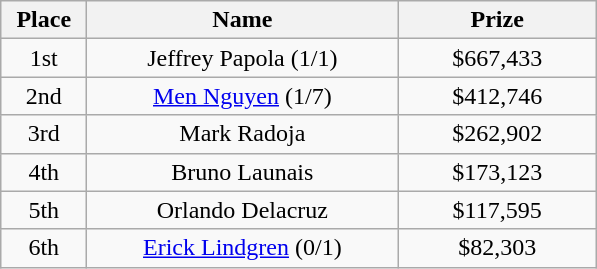<table class="wikitable">
<tr>
<th width="50">Place</th>
<th width="200">Name</th>
<th width="125">Prize</th>
</tr>
<tr>
<td align = "center">1st</td>
<td align = "center">Jeffrey Papola (1/1)</td>
<td align = "center">$667,433</td>
</tr>
<tr>
<td align = "center">2nd</td>
<td align = "center"><a href='#'>Men Nguyen</a> (1/7)</td>
<td align = "center">$412,746</td>
</tr>
<tr>
<td align = "center">3rd</td>
<td align = "center">Mark Radoja</td>
<td align = "center">$262,902</td>
</tr>
<tr>
<td align = "center">4th</td>
<td align = "center">Bruno Launais</td>
<td align = "center">$173,123</td>
</tr>
<tr>
<td align = "center">5th</td>
<td align = "center">Orlando Delacruz</td>
<td align = "center">$117,595</td>
</tr>
<tr>
<td align = "center">6th</td>
<td align = "center"><a href='#'>Erick Lindgren</a> (0/1)</td>
<td align = "center">$82,303</td>
</tr>
</table>
